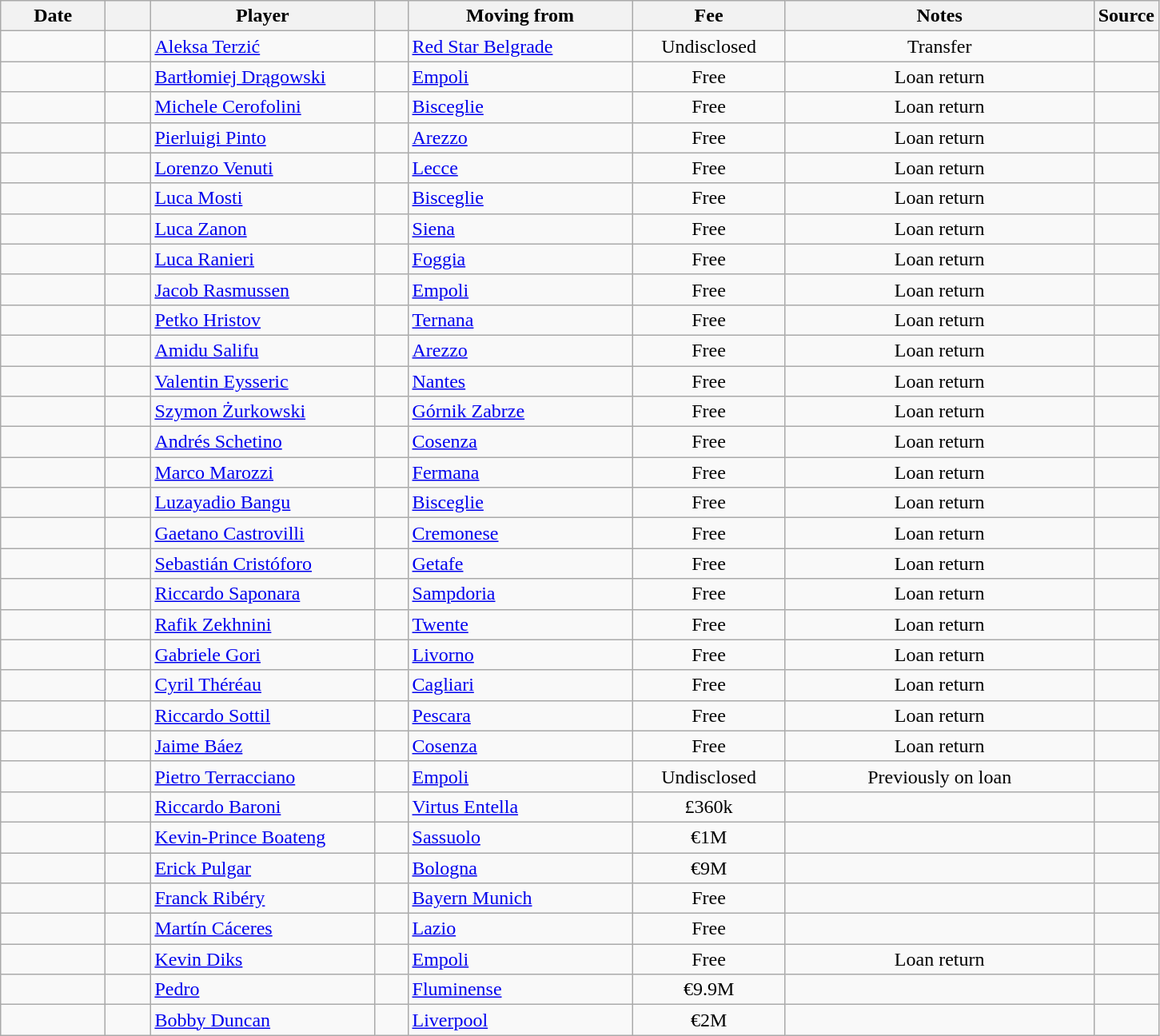<table class="wikitable sortable">
<tr>
<th style="width:80px;">Date</th>
<th style="width:30px;"></th>
<th style="width:180px;">Player</th>
<th style="width:20px;"></th>
<th style="width:180px;">Moving from</th>
<th style="width:120px;" class="unsortable">Fee</th>
<th style="width:250px;" class="unsortable">Notes</th>
<th style="width:20px;">Source</th>
</tr>
<tr>
<td></td>
<td align=center></td>
<td> <a href='#'>Aleksa Terzić</a></td>
<td align=center></td>
<td> <a href='#'>Red Star Belgrade</a></td>
<td align=center>Undisclosed</td>
<td align=center>Transfer</td>
<td align=center></td>
</tr>
<tr>
<td></td>
<td align=center></td>
<td> <a href='#'>Bartłomiej Drągowski</a></td>
<td align=center></td>
<td> <a href='#'>Empoli</a></td>
<td align=center>Free</td>
<td align=center>Loan return</td>
<td></td>
</tr>
<tr>
<td></td>
<td align=center></td>
<td> <a href='#'>Michele Cerofolini</a></td>
<td align=center></td>
<td> <a href='#'>Bisceglie</a></td>
<td align=center>Free</td>
<td align=center>Loan return</td>
<td></td>
</tr>
<tr>
<td></td>
<td align=center></td>
<td> <a href='#'>Pierluigi Pinto</a></td>
<td align=center></td>
<td> <a href='#'>Arezzo</a></td>
<td align=center>Free</td>
<td align=center>Loan return</td>
<td></td>
</tr>
<tr>
<td></td>
<td align=center></td>
<td> <a href='#'>Lorenzo Venuti</a></td>
<td align=center></td>
<td> <a href='#'>Lecce</a></td>
<td align=center>Free</td>
<td align=center>Loan return</td>
<td></td>
</tr>
<tr>
<td></td>
<td align=center></td>
<td> <a href='#'>Luca Mosti</a></td>
<td align=center></td>
<td> <a href='#'>Bisceglie</a></td>
<td align=center>Free</td>
<td align=center>Loan return</td>
<td></td>
</tr>
<tr>
<td></td>
<td align=center></td>
<td> <a href='#'>Luca Zanon</a></td>
<td align=center></td>
<td> <a href='#'>Siena</a></td>
<td align=center>Free</td>
<td align=center>Loan return</td>
<td></td>
</tr>
<tr>
<td></td>
<td align=center></td>
<td> <a href='#'>Luca Ranieri</a></td>
<td align=center></td>
<td> <a href='#'>Foggia</a></td>
<td align=center>Free</td>
<td align=center>Loan return</td>
<td></td>
</tr>
<tr>
<td></td>
<td align=center></td>
<td> <a href='#'>Jacob Rasmussen</a></td>
<td align=center></td>
<td> <a href='#'>Empoli</a></td>
<td align=center>Free</td>
<td align=center>Loan return</td>
<td></td>
</tr>
<tr>
<td></td>
<td align=center></td>
<td> <a href='#'>Petko Hristov</a></td>
<td align=center></td>
<td> <a href='#'>Ternana</a></td>
<td align=center>Free</td>
<td align=center>Loan return</td>
<td></td>
</tr>
<tr>
<td></td>
<td align=center></td>
<td> <a href='#'>Amidu Salifu</a></td>
<td align=center></td>
<td> <a href='#'>Arezzo</a></td>
<td align=center>Free</td>
<td align=center>Loan return</td>
<td></td>
</tr>
<tr>
<td></td>
<td align=center></td>
<td> <a href='#'>Valentin Eysseric</a></td>
<td align=center></td>
<td> <a href='#'>Nantes</a></td>
<td align=center>Free</td>
<td align=center>Loan return</td>
<td></td>
</tr>
<tr>
<td></td>
<td align=center></td>
<td> <a href='#'>Szymon Żurkowski</a></td>
<td align=center></td>
<td> <a href='#'>Górnik Zabrze</a></td>
<td align=center>Free</td>
<td align=center>Loan return</td>
<td></td>
</tr>
<tr>
<td></td>
<td align=center></td>
<td> <a href='#'>Andrés Schetino</a></td>
<td align=center></td>
<td> <a href='#'>Cosenza</a></td>
<td align=center>Free</td>
<td align=center>Loan return</td>
<td></td>
</tr>
<tr>
<td></td>
<td align=center></td>
<td> <a href='#'>Marco Marozzi</a></td>
<td align=center></td>
<td> <a href='#'>Fermana</a></td>
<td align=center>Free</td>
<td align=center>Loan return</td>
<td></td>
</tr>
<tr>
<td></td>
<td align=center></td>
<td> <a href='#'>Luzayadio Bangu</a></td>
<td align=center></td>
<td> <a href='#'>Bisceglie</a></td>
<td align=center>Free</td>
<td align=center>Loan return</td>
<td></td>
</tr>
<tr>
<td></td>
<td align=center></td>
<td> <a href='#'>Gaetano Castrovilli</a></td>
<td align=center></td>
<td> <a href='#'>Cremonese</a></td>
<td align=center>Free</td>
<td align=center>Loan return</td>
<td></td>
</tr>
<tr>
<td></td>
<td align=center></td>
<td> <a href='#'>Sebastián Cristóforo</a></td>
<td align=center></td>
<td> <a href='#'>Getafe</a></td>
<td align=center>Free</td>
<td align=center>Loan return</td>
<td></td>
</tr>
<tr>
<td></td>
<td align=center></td>
<td> <a href='#'>Riccardo Saponara</a></td>
<td align=center></td>
<td> <a href='#'>Sampdoria</a></td>
<td align=center>Free</td>
<td align=center>Loan return</td>
<td></td>
</tr>
<tr>
<td></td>
<td align=center></td>
<td> <a href='#'>Rafik Zekhnini</a></td>
<td align=center></td>
<td> <a href='#'>Twente</a></td>
<td align=center>Free</td>
<td align=center>Loan return</td>
<td></td>
</tr>
<tr>
<td></td>
<td align=center></td>
<td> <a href='#'>Gabriele Gori</a></td>
<td align=center></td>
<td> <a href='#'>Livorno</a></td>
<td align=center>Free</td>
<td align=center>Loan return</td>
<td></td>
</tr>
<tr>
<td></td>
<td align=center></td>
<td> <a href='#'>Cyril Théréau</a></td>
<td align=center></td>
<td> <a href='#'>Cagliari</a></td>
<td align=center>Free</td>
<td align=center>Loan return</td>
<td></td>
</tr>
<tr>
<td></td>
<td align=center></td>
<td> <a href='#'>Riccardo Sottil</a></td>
<td align=center></td>
<td> <a href='#'>Pescara</a></td>
<td align=center>Free</td>
<td align=center>Loan return</td>
<td></td>
</tr>
<tr>
<td></td>
<td align=center></td>
<td> <a href='#'>Jaime Báez</a></td>
<td align=center></td>
<td> <a href='#'>Cosenza</a></td>
<td align=center>Free</td>
<td align=center>Loan return</td>
<td></td>
</tr>
<tr>
<td></td>
<td align=center></td>
<td> <a href='#'>Pietro Terracciano</a></td>
<td align=center></td>
<td> <a href='#'>Empoli</a></td>
<td align=center>Undisclosed</td>
<td align=center>Previously on loan</td>
<td align=center></td>
</tr>
<tr>
<td></td>
<td align=center></td>
<td> <a href='#'>Riccardo Baroni</a></td>
<td align=center></td>
<td> <a href='#'>Virtus Entella</a></td>
<td align=center>£360k</td>
<td align=center></td>
<td align=center></td>
</tr>
<tr>
<td></td>
<td align=center></td>
<td> <a href='#'>Kevin-Prince Boateng</a></td>
<td align=center></td>
<td> <a href='#'>Sassuolo</a></td>
<td align=center>€1M</td>
<td align=center></td>
<td align=center></td>
</tr>
<tr>
<td></td>
<td align=center></td>
<td> <a href='#'>Erick Pulgar</a></td>
<td align=center></td>
<td> <a href='#'>Bologna</a></td>
<td align=center>€9M</td>
<td align=center></td>
<td align=center></td>
</tr>
<tr>
<td></td>
<td align=center></td>
<td> <a href='#'>Franck Ribéry</a></td>
<td align=center></td>
<td> <a href='#'>Bayern Munich</a></td>
<td align=center>Free</td>
<td align=center></td>
<td align=center></td>
</tr>
<tr>
<td></td>
<td align=center></td>
<td> <a href='#'>Martín Cáceres</a></td>
<td align=center></td>
<td> <a href='#'>Lazio</a></td>
<td align=center>Free</td>
<td align=center></td>
<td align=center></td>
</tr>
<tr>
<td></td>
<td align=center></td>
<td> <a href='#'>Kevin Diks</a></td>
<td align=center></td>
<td> <a href='#'>Empoli</a></td>
<td align=center>Free</td>
<td align=center>Loan return</td>
<td></td>
</tr>
<tr>
<td></td>
<td align=center></td>
<td> <a href='#'>Pedro</a></td>
<td align=center></td>
<td> <a href='#'>Fluminense</a></td>
<td align=center>€9.9M</td>
<td align=center></td>
<td align=center></td>
</tr>
<tr>
<td></td>
<td align=center></td>
<td> <a href='#'>Bobby Duncan</a></td>
<td align=center></td>
<td> <a href='#'>Liverpool</a></td>
<td align=center>€2M</td>
<td align=center></td>
<td align=center></td>
</tr>
</table>
